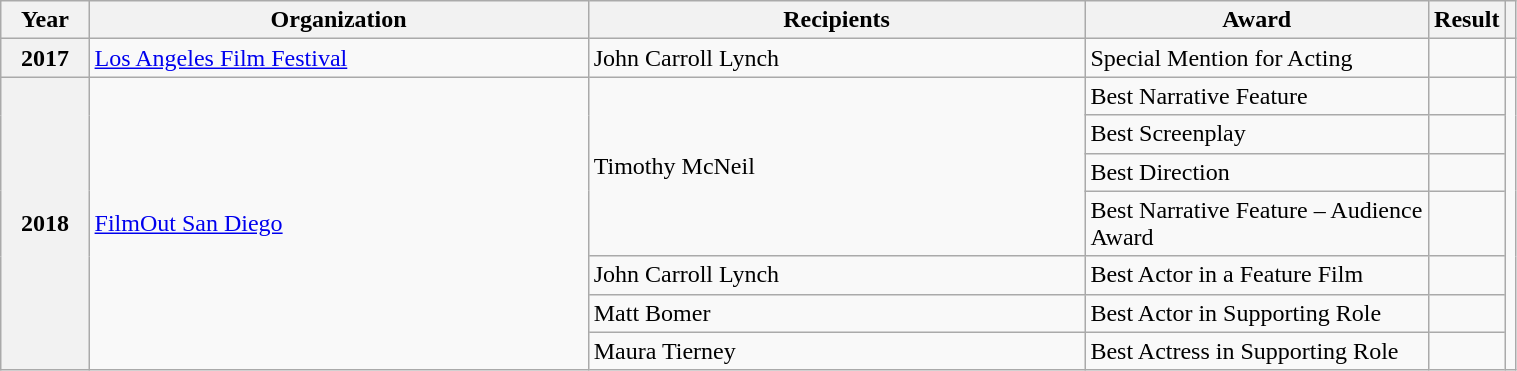<table class="wikitable plainrowheaders" style="width:80%;">
<tr>
<th style="width:6%;" scope="col">Year</th>
<th style="width:35%;" scope="col">Organization</th>
<th style="width:35%;" scope="col">Recipients</th>
<th style="width:43%;" scope="col">Award</th>
<th style="width:11%;" scope="col">Result</th>
<th style="width:5%;" scope="col"></th>
</tr>
<tr>
<th scope="row" style="text-align:center;">2017</th>
<td><a href='#'>Los Angeles Film Festival</a></td>
<td>John Carroll Lynch</td>
<td>Special Mention for Acting</td>
<td></td>
<td style="text-align:center;"></td>
</tr>
<tr>
<th scope="row" style="text-align:center;" rowspan=7>2018</th>
<td rowspan=7><a href='#'>FilmOut San Diego</a></td>
<td rowspan=4>Timothy McNeil</td>
<td>Best Narrative Feature</td>
<td></td>
<td rowspan=7 style="text-align:center;"></td>
</tr>
<tr>
<td>Best Screenplay</td>
<td></td>
</tr>
<tr>
<td>Best Direction</td>
<td></td>
</tr>
<tr>
<td>Best Narrative Feature – Audience Award</td>
<td></td>
</tr>
<tr>
<td>John Carroll Lynch</td>
<td>Best Actor in a Feature Film</td>
<td></td>
</tr>
<tr>
<td>Matt Bomer</td>
<td>Best Actor in Supporting Role</td>
<td></td>
</tr>
<tr>
<td>Maura Tierney</td>
<td>Best Actress in Supporting Role</td>
<td></td>
</tr>
</table>
